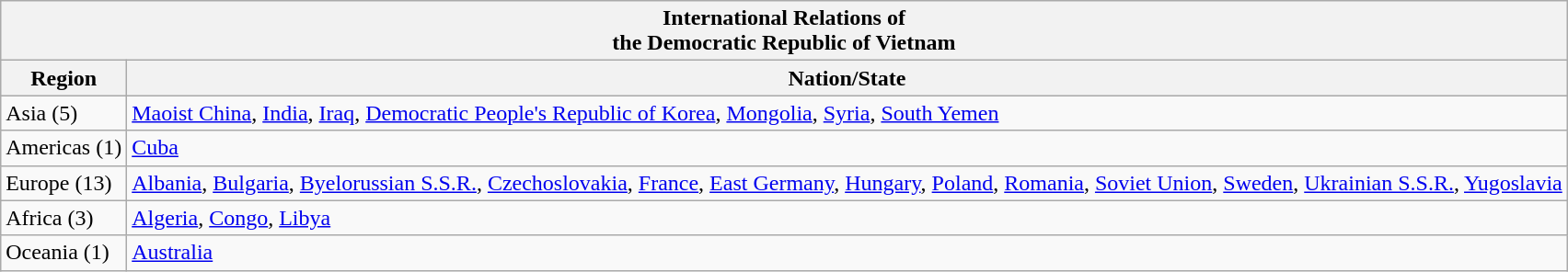<table class="wikitable" style="float:right; margin:1em; margin-top:0;">
<tr>
<th colspan="2"><strong>International Relations of <br> the Democratic Republic of Vietnam</strong></th>
</tr>
<tr style="background:lightgrey;">
<th>Region</th>
<th>Nation/State</th>
</tr>
<tr>
<td>Asia (5)</td>
<td><a href='#'>Maoist China</a>, <a href='#'>India</a>, <a href='#'>Iraq</a>, <a href='#'>Democratic People's Republic of Korea</a>, <a href='#'>Mongolia</a>, <a href='#'>Syria</a>, <a href='#'>South Yemen</a></td>
</tr>
<tr>
<td>Americas (1)</td>
<td><a href='#'>Cuba</a></td>
</tr>
<tr>
<td>Europe (13)</td>
<td><a href='#'>Albania</a>, <a href='#'>Bulgaria</a>, <a href='#'>Byelorussian S.S.R.</a>, <a href='#'>Czechoslovakia</a>, <a href='#'>France</a>, <a href='#'>East Germany</a>, <a href='#'>Hungary</a>, <a href='#'>Poland</a>, <a href='#'>Romania</a>, <a href='#'>Soviet Union</a>, <a href='#'>Sweden</a>, <a href='#'>Ukrainian S.S.R.</a>, <a href='#'>Yugoslavia</a></td>
</tr>
<tr>
<td>Africa (3)</td>
<td><a href='#'>Algeria</a>, <a href='#'>Congo</a>, <a href='#'>Libya</a></td>
</tr>
<tr>
<td>Oceania (1)</td>
<td><a href='#'>Australia</a></td>
</tr>
</table>
